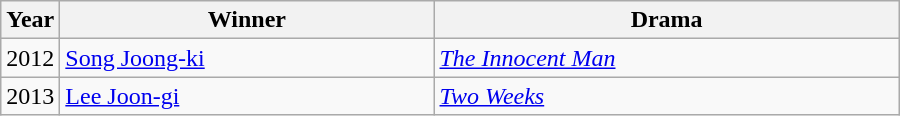<table class="wikitable" style="width:600px">
<tr>
<th width=10>Year</th>
<th>Winner</th>
<th>Drama</th>
</tr>
<tr>
<td>2012</td>
<td><a href='#'>Song Joong-ki</a></td>
<td><em><a href='#'>The Innocent Man</a></em></td>
</tr>
<tr>
<td>2013</td>
<td><a href='#'>Lee Joon-gi</a></td>
<td><em><a href='#'>Two Weeks</a></em></td>
</tr>
</table>
